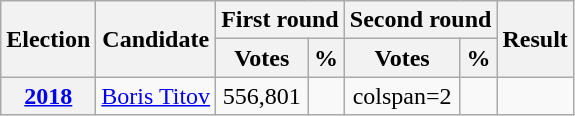<table class=wikitable style=text-align:center>
<tr>
<th rowspan="2"><strong>Election</strong></th>
<th rowspan="2">Candidate</th>
<th colspan="2" scope="col">First round</th>
<th colspan="2">Second round</th>
<th rowspan="2">Result</th>
</tr>
<tr>
<th><strong>Votes</strong></th>
<th><strong>%</strong></th>
<th><strong>Votes</strong></th>
<th><strong>%</strong></th>
</tr>
<tr>
<th><a href='#'>2018</a></th>
<td><a href='#'>Boris Titov</a></td>
<td>556,801</td>
<td></td>
<td>colspan=2 </td>
<td></td>
</tr>
</table>
